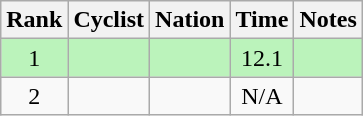<table class="wikitable sortable" style="text-align:center">
<tr>
<th>Rank</th>
<th>Cyclist</th>
<th>Nation</th>
<th>Time</th>
<th>Notes</th>
</tr>
<tr bgcolor=bbf3bb>
<td>1</td>
<td align=left></td>
<td align=left></td>
<td>12.1</td>
<td></td>
</tr>
<tr>
<td>2</td>
<td align=left></td>
<td align=left></td>
<td>N/A</td>
<td></td>
</tr>
</table>
